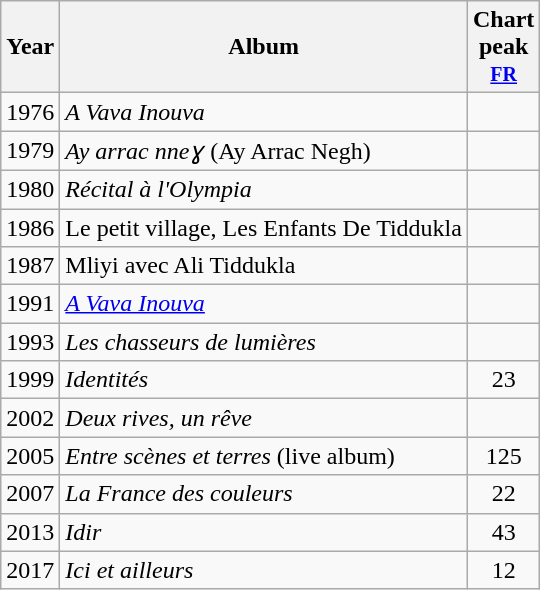<table class="wikitable">
<tr>
<th>Year</th>
<th>Album</th>
<th>Chart <br>peak<br><small><a href='#'>FR</a><br></small></th>
</tr>
<tr>
<td>1976</td>
<td><em>A Vava Inouva</em></td>
<td style="text-align:center;"></td>
</tr>
<tr>
<td>1979</td>
<td><em>Ay arrac nneɣ</em> (Ay Arrac Negh)</td>
<td style="text-align:center;"></td>
</tr>
<tr>
<td>1980</td>
<td><em>Récital à l'Olympia</em></td>
<td style="text-align:center;"></td>
</tr>
<tr>
<td>1986</td>
<td>Le petit village, Les Enfants De Tiddukla</td>
<td></td>
</tr>
<tr>
<td>1987</td>
<td>Mliyi avec Ali Tiddukla</td>
<td></td>
</tr>
<tr>
<td>1991</td>
<td><em><a href='#'>A Vava Inouva</a></em></td>
<td style="text-align:center;"></td>
</tr>
<tr>
<td>1993</td>
<td><em>Les chasseurs de lumières</em></td>
<td style="text-align:center;"></td>
</tr>
<tr>
<td>1999</td>
<td><em>Identités</em></td>
<td style="text-align:center;">23</td>
</tr>
<tr>
<td>2002</td>
<td><em>Deux rives, un rêve</em></td>
<td style="text-align:center;"></td>
</tr>
<tr>
<td>2005</td>
<td><em>Entre scènes et terres</em> (live album)</td>
<td style="text-align:center;">125</td>
</tr>
<tr>
<td>2007</td>
<td><em>La France des couleurs</em></td>
<td style="text-align:center;">22</td>
</tr>
<tr>
<td>2013</td>
<td><em>Idir</em></td>
<td style="text-align:center;">43</td>
</tr>
<tr>
<td>2017</td>
<td><em>Ici et ailleurs</em></td>
<td style="text-align:center;">12<br></td>
</tr>
</table>
